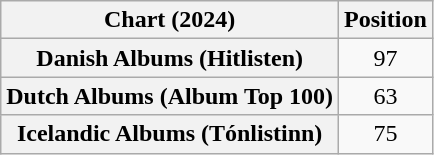<table class="wikitable sortable plainrowheaders" style="text-align:center">
<tr>
<th scope="col">Chart (2024)</th>
<th scope="col">Position</th>
</tr>
<tr>
<th scope="row">Danish Albums (Hitlisten)</th>
<td>97</td>
</tr>
<tr>
<th scope="row">Dutch Albums (Album Top 100)</th>
<td>63</td>
</tr>
<tr>
<th scope="row">Icelandic Albums (Tónlistinn)</th>
<td>75</td>
</tr>
</table>
